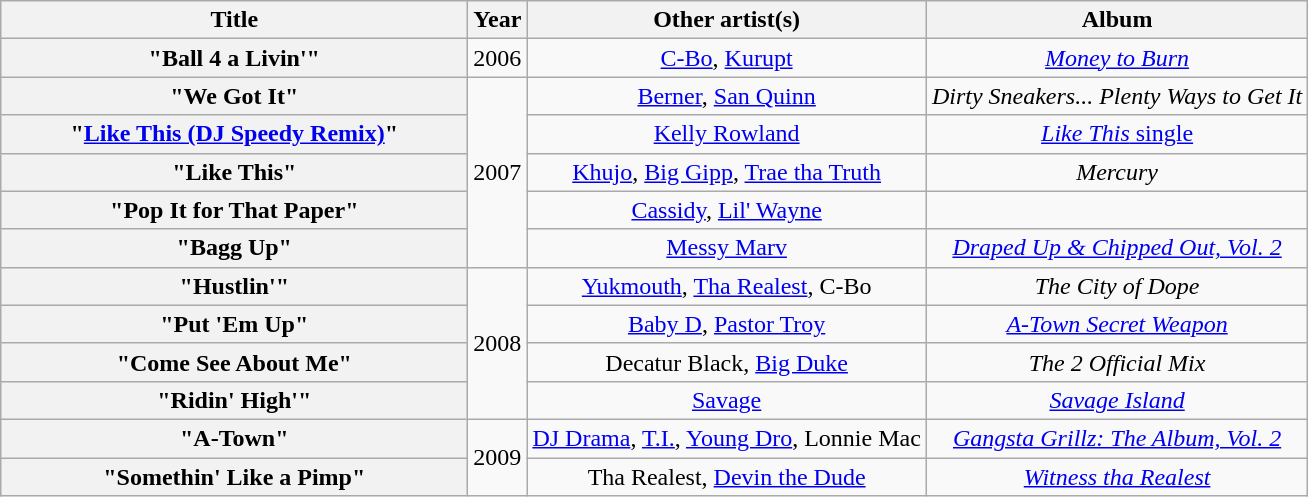<table class="wikitable plainrowheaders" style="text-align:center;">
<tr>
<th scope="col" style="width:19em;">Title</th>
<th scope="col">Year</th>
<th scope="col">Other artist(s)</th>
<th scope="col">Album</th>
</tr>
<tr>
<th scope="row">"Ball 4 a Livin'"</th>
<td>2006</td>
<td><a href='#'>C-Bo</a>, <a href='#'>Kurupt</a></td>
<td><em><a href='#'>Money to Burn</a></em></td>
</tr>
<tr>
<th scope="row">"We Got It"</th>
<td rowspan="5">2007</td>
<td><a href='#'>Berner</a>, <a href='#'>San Quinn</a></td>
<td><em>Dirty Sneakers... Plenty Ways to Get It</em></td>
</tr>
<tr>
<th scope="row">"<a href='#'>Like This (DJ Speedy Remix)</a>"</th>
<td><a href='#'>Kelly Rowland</a></td>
<td><a href='#'><em>Like This</em> single</a></td>
</tr>
<tr>
<th scope="row">"Like This"</th>
<td><a href='#'>Khujo</a>, <a href='#'>Big Gipp</a>, <a href='#'>Trae tha Truth</a></td>
<td><em>Mercury</em></td>
</tr>
<tr>
<th scope="row">"Pop It for That Paper"</th>
<td><a href='#'>Cassidy</a>, <a href='#'>Lil' Wayne</a></td>
<td></td>
</tr>
<tr>
<th scope="row">"Bagg Up"</th>
<td><a href='#'>Messy Marv</a></td>
<td><em><a href='#'>Draped Up & Chipped Out, Vol. 2</a></em></td>
</tr>
<tr>
<th scope="row">"Hustlin'"</th>
<td rowspan="4">2008</td>
<td><a href='#'>Yukmouth</a>, <a href='#'>Tha Realest</a>, C-Bo</td>
<td><em>The City of Dope</em></td>
</tr>
<tr>
<th scope="row">"Put 'Em Up"</th>
<td><a href='#'>Baby D</a>, <a href='#'>Pastor Troy</a></td>
<td><em><a href='#'>A-Town Secret Weapon</a></em></td>
</tr>
<tr>
<th scope="roW">"Come See About Me"</th>
<td>Decatur Black, <a href='#'>Big Duke</a></td>
<td><em>The 2 Official Mix</em></td>
</tr>
<tr>
<th scope="row">"Ridin' High'"</th>
<td><a href='#'>Savage</a></td>
<td><em><a href='#'>Savage Island</a></em></td>
</tr>
<tr>
<th scope="row">"A-Town"</th>
<td rowspan="2">2009</td>
<td><a href='#'>DJ Drama</a>, <a href='#'>T.I.</a>, <a href='#'>Young Dro</a>, Lonnie Mac</td>
<td><em><a href='#'>Gangsta Grillz: The Album, Vol. 2</a></em></td>
</tr>
<tr>
<th scope="row">"Somethin' Like a Pimp"</th>
<td>Tha Realest, <a href='#'>Devin the Dude</a></td>
<td><em><a href='#'>Witness tha Realest</a></em></td>
</tr>
</table>
